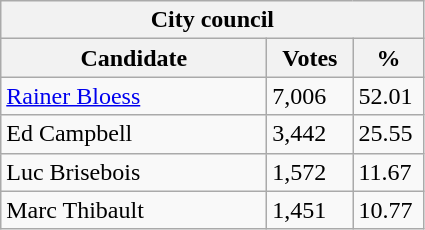<table class="wikitable">
<tr>
<th colspan="3">City council</th>
</tr>
<tr>
<th style="width: 170px">Candidate</th>
<th style="width: 50px">Votes</th>
<th style="width: 40px">%</th>
</tr>
<tr>
<td><a href='#'>Rainer Bloess</a></td>
<td>7,006</td>
<td>52.01</td>
</tr>
<tr>
<td>Ed Campbell</td>
<td>3,442</td>
<td>25.55</td>
</tr>
<tr>
<td>Luc Brisebois</td>
<td>1,572</td>
<td>11.67</td>
</tr>
<tr>
<td>Marc Thibault</td>
<td>1,451</td>
<td>10.77</td>
</tr>
</table>
